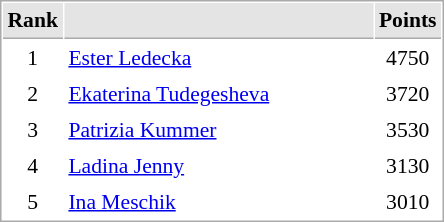<table cellspacing="1" cellpadding="3" style="border:1px solid #aaa; font-size:90%;">
<tr style="background:#e4e4e4;">
<th style="border-bottom:1px solid #aaa; width:10px;">Rank</th>
<th style="border-bottom:1px solid #aaa; width:200px;"></th>
<th style="border-bottom:1px solid #aaa; width:20px;">Points</th>
</tr>
<tr>
<td align=center>1</td>
<td> <a href='#'>Ester Ledecka</a></td>
<td align=center>4750</td>
</tr>
<tr>
<td align=center>2</td>
<td> <a href='#'>Ekaterina Tudegesheva</a></td>
<td align=center>3720</td>
</tr>
<tr>
<td align=center>3</td>
<td> <a href='#'>Patrizia Kummer</a></td>
<td align=center>3530</td>
</tr>
<tr>
<td align=center>4</td>
<td> <a href='#'>Ladina Jenny</a></td>
<td align=center>3130</td>
</tr>
<tr>
<td align=center>5</td>
<td> <a href='#'>Ina Meschik</a></td>
<td align=center>3010</td>
</tr>
</table>
